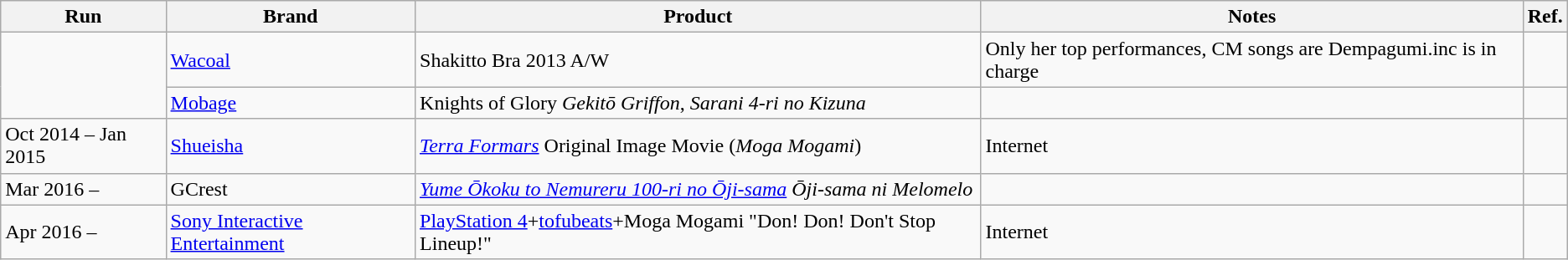<table class="wikitable">
<tr>
<th>Run</th>
<th>Brand</th>
<th>Product</th>
<th>Notes</th>
<th>Ref.</th>
</tr>
<tr>
<td rowspan="2"></td>
<td><a href='#'>Wacoal</a></td>
<td>Shakitto Bra 2013 A/W</td>
<td>Only her top performances, CM songs are Dempagumi.inc is in charge</td>
<td></td>
</tr>
<tr>
<td><a href='#'>Mobage</a></td>
<td>Knights of Glory <em>Gekitō Griffon</em>, <em>Sarani 4-ri no Kizuna</em></td>
<td></td>
<td></td>
</tr>
<tr>
<td>Oct 2014 – Jan 2015</td>
<td><a href='#'>Shueisha</a></td>
<td><em><a href='#'>Terra Formars</a></em> Original Image Movie (<em>Moga Mogami</em>)</td>
<td>Internet</td>
<td></td>
</tr>
<tr>
<td>Mar 2016 –</td>
<td>GCrest</td>
<td><em><a href='#'>Yume Ōkoku to Nemureru 100-ri no Ōji-sama</a></em> <em>Ōji-sama ni Melomelo</em></td>
<td></td>
<td></td>
</tr>
<tr>
<td>Apr 2016 –</td>
<td><a href='#'>Sony Interactive Entertainment</a></td>
<td><a href='#'>PlayStation 4</a>+<a href='#'>tofubeats</a>+Moga Mogami "Don! Don! Don't Stop Lineup!"</td>
<td>Internet</td>
<td></td>
</tr>
</table>
